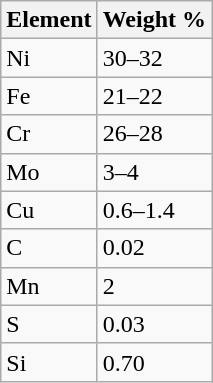<table class=wikitable>
<tr>
<th>Element</th>
<th>Weight %</th>
</tr>
<tr>
<td>Ni</td>
<td>30–32</td>
</tr>
<tr>
<td>Fe</td>
<td>21–22</td>
</tr>
<tr>
<td>Cr</td>
<td>26–28</td>
</tr>
<tr>
<td>Mo</td>
<td>3–4</td>
</tr>
<tr>
<td>Cu</td>
<td>0.6–1.4</td>
</tr>
<tr>
<td>C</td>
<td>0.02</td>
</tr>
<tr>
<td>Mn</td>
<td>2</td>
</tr>
<tr>
<td>S</td>
<td>0.03</td>
</tr>
<tr>
<td>Si</td>
<td>0.70</td>
</tr>
</table>
